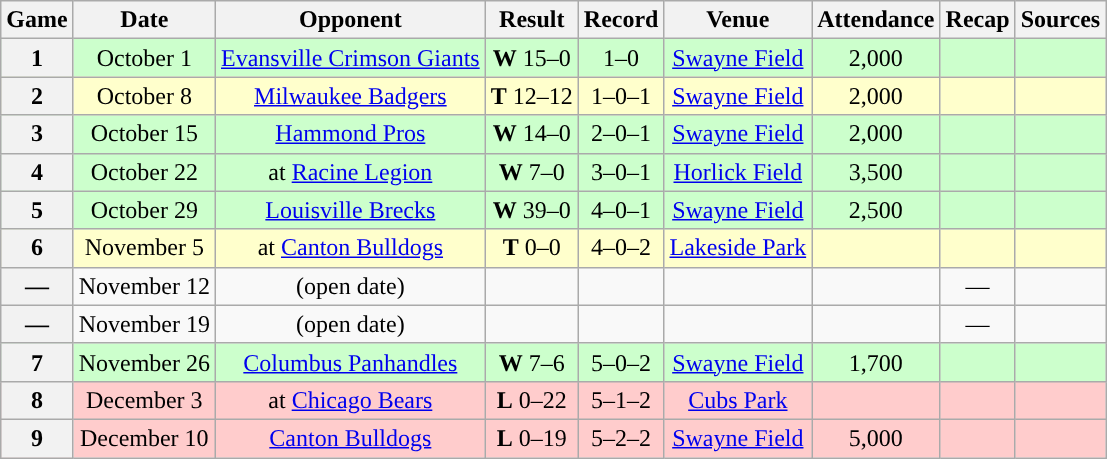<table class="wikitable" style="text-align:center">
<tr>
<th>Game</th>
<th>Date</th>
<th>Opponent</th>
<th>Result</th>
<th>Record</th>
<th>Venue</th>
<th>Attendance</th>
<th>Recap</th>
<th>Sources</th>
</tr>
<tr style="background:#cfc">
<th>1</th>
<td>October 1</td>
<td><a href='#'>Evansville Crimson Giants</a></td>
<td><strong>W</strong> 15–0</td>
<td>1–0</td>
<td><a href='#'>Swayne Field</a></td>
<td>2,000</td>
<td></td>
<td></td>
</tr>
<tr style="background:#ffc">
<th>2</th>
<td>October 8</td>
<td><a href='#'>Milwaukee Badgers</a></td>
<td><strong>T</strong> 12–12</td>
<td>1–0–1</td>
<td><a href='#'>Swayne Field</a></td>
<td>2,000</td>
<td></td>
<td></td>
</tr>
<tr style="background:#cfc">
<th>3</th>
<td>October 15</td>
<td><a href='#'>Hammond Pros</a></td>
<td><strong>W</strong> 14–0</td>
<td>2–0–1</td>
<td><a href='#'>Swayne Field</a></td>
<td>2,000</td>
<td></td>
<td></td>
</tr>
<tr style="background:#cfc">
<th>4</th>
<td>October 22</td>
<td>at <a href='#'>Racine Legion</a></td>
<td><strong>W</strong> 7–0</td>
<td>3–0–1</td>
<td><a href='#'>Horlick Field</a></td>
<td>3,500</td>
<td></td>
<td></td>
</tr>
<tr style="background:#cfc">
<th>5</th>
<td>October 29</td>
<td><a href='#'>Louisville Brecks</a></td>
<td><strong>W</strong> 39–0</td>
<td>4–0–1</td>
<td><a href='#'>Swayne Field</a></td>
<td>2,500</td>
<td></td>
<td></td>
</tr>
<tr style="background:#ffc">
<th>6</th>
<td>November 5</td>
<td>at <a href='#'>Canton Bulldogs</a></td>
<td><strong>T</strong> 0–0</td>
<td>4–0–2</td>
<td><a href='#'>Lakeside Park</a></td>
<td></td>
<td></td>
<td></td>
</tr>
<tr>
<th>—</th>
<td>November 12</td>
<td>(open date)</td>
<td></td>
<td></td>
<td></td>
<td></td>
<td>—</td>
<td></td>
</tr>
<tr>
<th>—</th>
<td>November 19</td>
<td>(open date)</td>
<td></td>
<td></td>
<td></td>
<td></td>
<td>—</td>
<td></td>
</tr>
<tr style="background:#cfc">
<th>7</th>
<td>November 26</td>
<td><a href='#'>Columbus Panhandles</a></td>
<td><strong>W</strong> 7–6</td>
<td>5–0–2</td>
<td><a href='#'>Swayne Field</a></td>
<td>1,700</td>
<td></td>
<td></td>
</tr>
<tr style="background:#fcc">
<th>8</th>
<td>December 3</td>
<td>at <a href='#'>Chicago Bears</a></td>
<td><strong>L</strong> 0–22</td>
<td>5–1–2</td>
<td><a href='#'>Cubs Park</a></td>
<td></td>
<td></td>
<td></td>
</tr>
<tr style="background:#fcc">
<th>9</th>
<td>December 10</td>
<td><a href='#'>Canton Bulldogs</a></td>
<td><strong>L</strong> 0–19</td>
<td>5–2–2</td>
<td><a href='#'>Swayne Field</a></td>
<td>5,000</td>
<td></td>
<td></td>
</tr>
</table>
